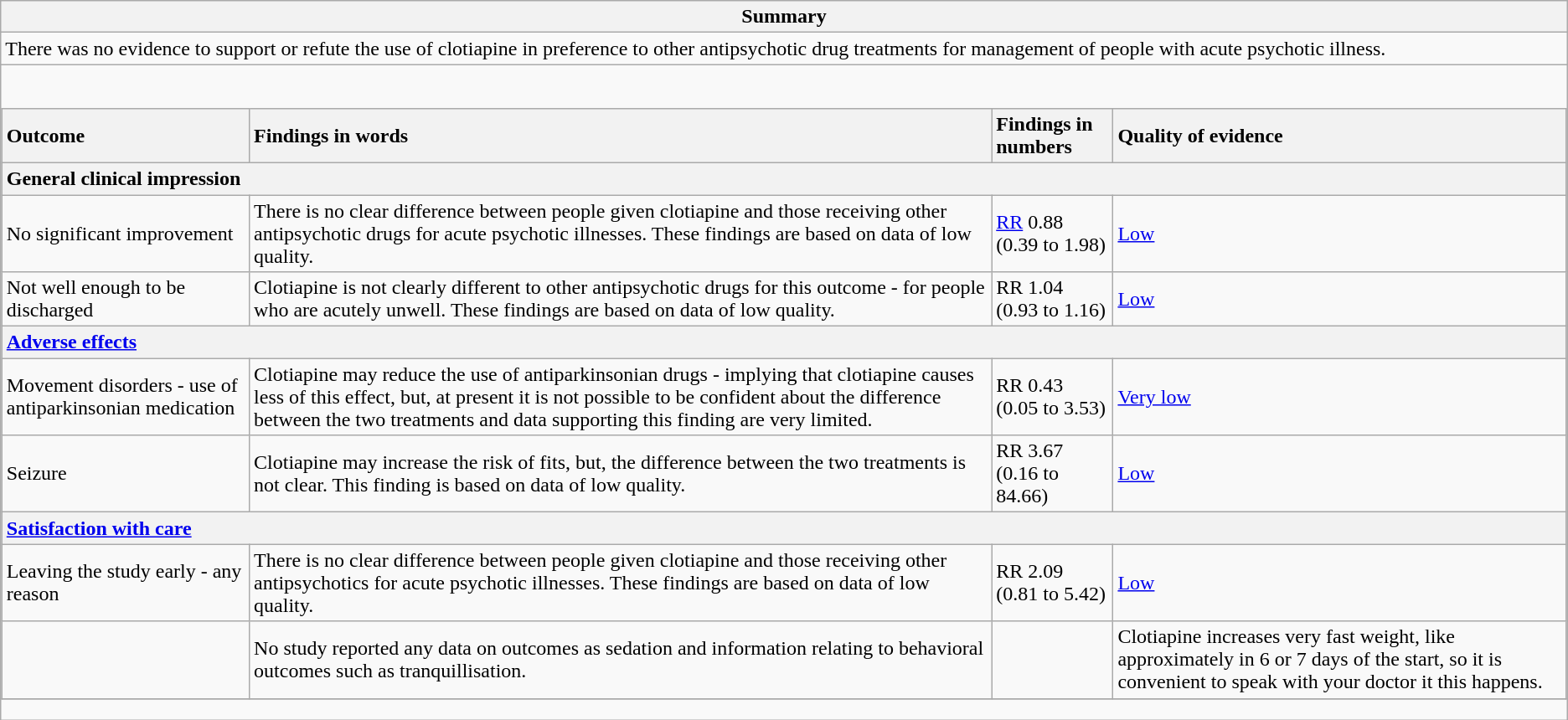<table class="wikitable">
<tr>
<th>Summary</th>
</tr>
<tr>
<td>There was no evidence to support or refute the use of clotiapine in preference to other antipsychotic drug treatments for management of people with acute psychotic illness.</td>
</tr>
<tr>
<td style="padding:0;"><br><table class="wikitable collapsible collapsed" style="width:100%;">
<tr>
<th scope="col" style="text-align: left;">Outcome</th>
<th scope="col" style="text-align: left;">Findings in words</th>
<th scope="col" style="text-align: left;">Findings in numbers</th>
<th scope="col" style="text-align: left;">Quality of evidence</th>
</tr>
<tr>
<th colspan="4" style="text-align: left;">General clinical impression</th>
</tr>
<tr>
<td>No significant improvement</td>
<td>There is no clear difference between people given clotiapine and those receiving other antipsychotic drugs for acute psychotic illnesses. These findings are based on data of low quality.</td>
<td><a href='#'>RR</a> 0.88 (0.39 to 1.98)</td>
<td><a href='#'>Low</a></td>
</tr>
<tr>
<td>Not well enough to be discharged</td>
<td>Clotiapine is not clearly different to other antipsychotic drugs for this outcome - for people who are acutely unwell. These findings are based on data of low quality.</td>
<td>RR 1.04 (0.93 to 1.16)</td>
<td><a href='#'>Low</a></td>
</tr>
<tr>
<th colspan="4" style="text-align: left;"><a href='#'>Adverse effects</a></th>
</tr>
<tr>
<td>Movement disorders - use of antiparkinsonian medication</td>
<td>Clotiapine may reduce the use of antiparkinsonian drugs - implying that clotiapine causes less of this effect, but, at present it is not possible to be confident about the difference between the two treatments and data supporting this finding are very limited.</td>
<td>RR 0.43 (0.05 to 3.53)</td>
<td><a href='#'>Very low</a></td>
</tr>
<tr>
<td>Seizure</td>
<td>Clotiapine may increase the risk of fits, but, the difference between the two treatments is not clear. This finding is based on data of low quality.</td>
<td>RR 3.67 (0.16 to 84.66)</td>
<td><a href='#'>Low</a></td>
</tr>
<tr>
<th colspan="4" style="text-align: left;"><a href='#'>Satisfaction with care</a></th>
</tr>
<tr>
<td>Leaving the study early - any reason</td>
<td>There is no clear difference between people given clotiapine and those receiving other antipsychotics for acute psychotic illnesses. These findings are based on data of low quality.</td>
<td>RR 2.09 (0.81 to 5.42)</td>
<td><a href='#'>Low</a></td>
</tr>
<tr>
<td></td>
<td>No study reported any data on outcomes as sedation and information relating to behavioral outcomes such as tranquillisation.</td>
<td></td>
<td>Clotiapine increases very fast weight, like approximately in 6 or 7 days of the start, so it is convenient to speak with your doctor it this happens.</td>
</tr>
<tr>
</tr>
</table>
</td>
</tr>
</table>
